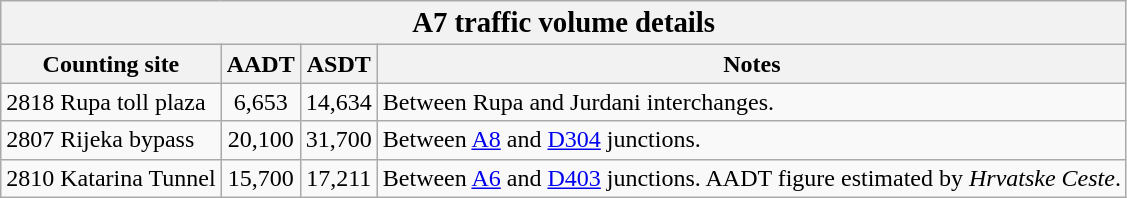<table class="wikitable">
<tr>
<td colspan="4" bgcolor="#f2f2f2" align="center" style="margin-top:15"><big><strong>A7 traffic volume details</strong></big></td>
</tr>
<tr>
<td align=center bgcolor="#f2f2f2"><strong>Counting site</strong></td>
<td align=center bgcolor="#f2f2f2"><strong>AADT</strong></td>
<td align=center bgcolor="#f2f2f2"><strong>ASDT</strong></td>
<td align=center bgcolor="#f2f2f2"><strong>Notes</strong></td>
</tr>
<tr>
<td>2818 Rupa toll plaza</td>
<td align=center>6,653</td>
<td align=center>14,634</td>
<td>Between Rupa and Jurdani interchanges.</td>
</tr>
<tr>
<td>2807 Rijeka bypass</td>
<td align=center>20,100</td>
<td align=center>31,700</td>
<td>Between <a href='#'>A8</a> and <a href='#'>D304</a> junctions.</td>
</tr>
<tr>
<td>2810 Katarina Tunnel</td>
<td align=center>15,700</td>
<td align=center>17,211</td>
<td>Between <a href='#'>A6</a> and <a href='#'>D403</a> junctions. AADT figure estimated by <em>Hrvatske Ceste</em>.</td>
</tr>
</table>
